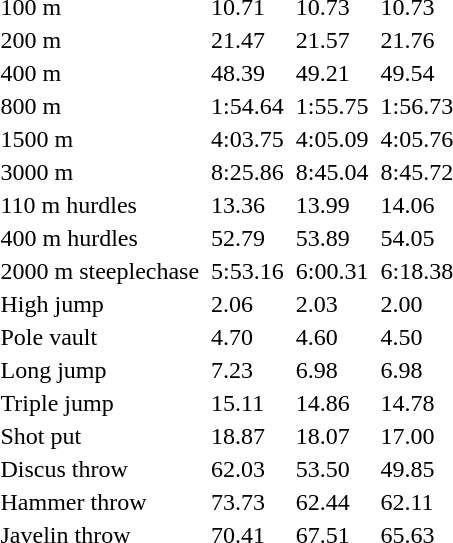<table>
<tr>
<td>100 m</td>
<td></td>
<td>10.71</td>
<td></td>
<td>10.73</td>
<td></td>
<td>10.73</td>
</tr>
<tr>
<td>200 m</td>
<td></td>
<td>21.47</td>
<td></td>
<td>21.57</td>
<td></td>
<td>21.76</td>
</tr>
<tr>
<td>400 m</td>
<td></td>
<td>48.39</td>
<td></td>
<td>49.21</td>
<td></td>
<td>49.54</td>
</tr>
<tr>
<td>800 m</td>
<td></td>
<td>1:54.64</td>
<td></td>
<td>1:55.75</td>
<td></td>
<td>1:56.73</td>
</tr>
<tr>
<td>1500 m</td>
<td></td>
<td>4:03.75</td>
<td></td>
<td>4:05.09</td>
<td></td>
<td>4:05.76</td>
</tr>
<tr>
<td>3000 m</td>
<td></td>
<td>8:25.86</td>
<td></td>
<td>8:45.04</td>
<td></td>
<td>8:45.72</td>
</tr>
<tr>
<td>110 m hurdles</td>
<td></td>
<td>13.36</td>
<td></td>
<td>13.99</td>
<td></td>
<td>14.06</td>
</tr>
<tr>
<td>400 m hurdles</td>
<td></td>
<td>52.79</td>
<td></td>
<td>53.89</td>
<td></td>
<td>54.05</td>
</tr>
<tr>
<td>2000 m steeplechase</td>
<td></td>
<td>5:53.16</td>
<td></td>
<td>6:00.31</td>
<td></td>
<td>6:18.38</td>
</tr>
<tr>
<td>High jump</td>
<td></td>
<td>2.06</td>
<td></td>
<td>2.03</td>
<td></td>
<td>2.00</td>
</tr>
<tr>
<td>Pole vault</td>
<td></td>
<td>4.70</td>
<td></td>
<td>4.60</td>
<td></td>
<td>4.50</td>
</tr>
<tr>
<td>Long jump</td>
<td></td>
<td>7.23</td>
<td></td>
<td>6.98</td>
<td></td>
<td>6.98</td>
</tr>
<tr>
<td>Triple jump</td>
<td></td>
<td>15.11</td>
<td></td>
<td>14.86</td>
<td></td>
<td>14.78</td>
</tr>
<tr>
<td>Shot put</td>
<td></td>
<td>18.87</td>
<td></td>
<td>18.07</td>
<td></td>
<td>17.00</td>
</tr>
<tr>
<td>Discus throw</td>
<td></td>
<td>62.03</td>
<td></td>
<td>53.50</td>
<td></td>
<td>49.85</td>
</tr>
<tr>
<td>Hammer throw</td>
<td></td>
<td>73.73</td>
<td></td>
<td>62.44</td>
<td></td>
<td>62.11</td>
</tr>
<tr>
<td>Javelin throw</td>
<td></td>
<td>70.41</td>
<td></td>
<td>67.51</td>
<td></td>
<td>65.63</td>
</tr>
</table>
